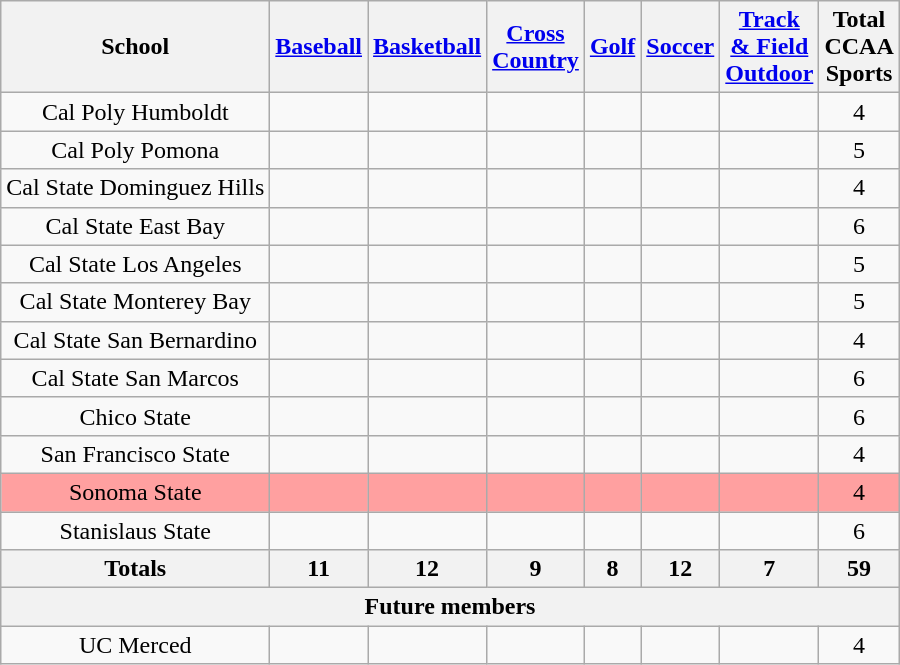<table class="wikitable" style="text-align:center">
<tr>
<th>School</th>
<th><a href='#'>Baseball</a></th>
<th><a href='#'>Basketball</a></th>
<th><a href='#'>Cross<br>Country</a></th>
<th><a href='#'>Golf</a></th>
<th><a href='#'>Soccer</a></th>
<th><a href='#'>Track<br>& Field<br>Outdoor</a></th>
<th>Total<br>CCAA<br>Sports</th>
</tr>
<tr>
<td>Cal Poly Humboldt</td>
<td></td>
<td></td>
<td></td>
<td></td>
<td></td>
<td></td>
<td>4</td>
</tr>
<tr>
<td>Cal Poly Pomona</td>
<td></td>
<td></td>
<td></td>
<td></td>
<td></td>
<td></td>
<td>5</td>
</tr>
<tr>
<td>Cal State Dominguez Hills</td>
<td></td>
<td></td>
<td></td>
<td></td>
<td></td>
<td></td>
<td>4</td>
</tr>
<tr>
<td>Cal State East Bay</td>
<td></td>
<td></td>
<td></td>
<td></td>
<td></td>
<td></td>
<td>6</td>
</tr>
<tr>
<td>Cal State Los Angeles</td>
<td></td>
<td></td>
<td></td>
<td></td>
<td></td>
<td></td>
<td>5</td>
</tr>
<tr>
<td>Cal State Monterey Bay</td>
<td></td>
<td></td>
<td></td>
<td></td>
<td></td>
<td></td>
<td>5</td>
</tr>
<tr>
<td>Cal State San Bernardino</td>
<td></td>
<td></td>
<td></td>
<td></td>
<td></td>
<td></td>
<td>4</td>
</tr>
<tr>
<td>Cal State San Marcos</td>
<td></td>
<td></td>
<td></td>
<td></td>
<td></td>
<td></td>
<td>6</td>
</tr>
<tr>
<td>Chico State</td>
<td></td>
<td></td>
<td></td>
<td></td>
<td></td>
<td></td>
<td>6</td>
</tr>
<tr>
<td>San Francisco State</td>
<td></td>
<td></td>
<td></td>
<td></td>
<td></td>
<td></td>
<td>4</td>
</tr>
<tr bgcolor=#ffa0a0>
<td>Sonoma State</td>
<td></td>
<td></td>
<td></td>
<td></td>
<td></td>
<td></td>
<td>4</td>
</tr>
<tr>
<td>Stanislaus State</td>
<td></td>
<td></td>
<td></td>
<td></td>
<td></td>
<td></td>
<td>6</td>
</tr>
<tr>
<th><strong>Totals</strong></th>
<th>11</th>
<th>12</th>
<th>9</th>
<th>8</th>
<th>12</th>
<th>7</th>
<th>59</th>
</tr>
<tr>
<th colspan=8 align=center>Future members</th>
</tr>
<tr>
<td>UC Merced</td>
<td></td>
<td></td>
<td></td>
<td></td>
<td></td>
<td></td>
<td>4</td>
</tr>
</table>
